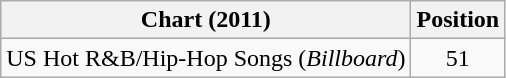<table class="wikitable">
<tr>
<th>Chart (2011)</th>
<th>Position</th>
</tr>
<tr>
<td>US Hot R&B/Hip-Hop Songs (<em>Billboard</em>)</td>
<td style="text-align:center;">51</td>
</tr>
</table>
